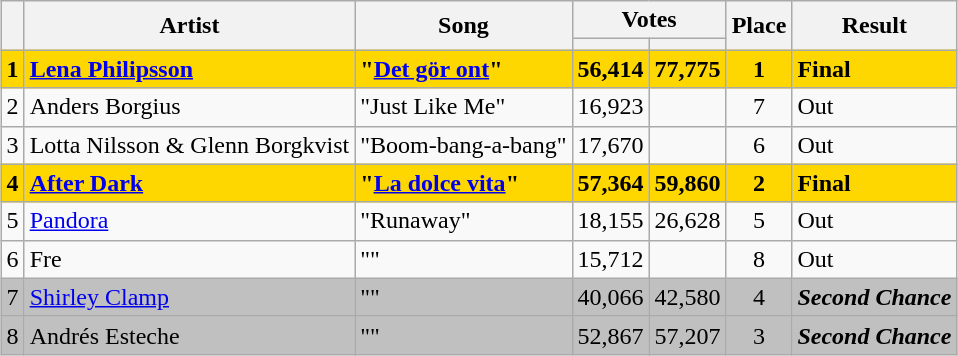<table class="sortable wikitable" style="margin: 1em auto 1em auto; text-align:center;">
<tr>
<th rowspan="2"></th>
<th rowspan="2">Artist</th>
<th rowspan="2">Song</th>
<th colspan="2">Votes</th>
<th rowspan="2">Place</th>
<th rowspan="2" class="unsortable">Result</th>
</tr>
<tr>
<th></th>
<th></th>
</tr>
<tr style="background:gold;">
<td><strong>1</strong></td>
<td align="left"><strong><a href='#'>Lena Philipsson</a></strong></td>
<td align="left"><strong>"<a href='#'><span>Det gör ont</span></a>"</strong></td>
<td><strong>56,414</strong></td>
<td><strong>77,775</strong></td>
<td><strong>1</strong></td>
<td align="left"><strong>Final</strong></td>
</tr>
<tr>
<td>2</td>
<td align="left">Anders Borgius</td>
<td align="left">"Just Like Me"</td>
<td>16,923</td>
<td></td>
<td>7</td>
<td align="left">Out</td>
</tr>
<tr>
<td>3</td>
<td align="left">Lotta Nilsson & Glenn Borgkvist</td>
<td align="left">"Boom-bang-a-bang"</td>
<td>17,670</td>
<td></td>
<td>6</td>
<td align="left">Out</td>
</tr>
<tr style="background:gold;">
<td><strong>4</strong></td>
<td align="left"><strong><a href='#'>After Dark</a></strong></td>
<td align="left"><strong>"<a href='#'><span>La dolce vita</span></a>"</strong></td>
<td><strong>57,364</strong></td>
<td><strong>59,860</strong></td>
<td><strong>2</strong></td>
<td align="left"><strong>Final</strong></td>
</tr>
<tr>
<td>5</td>
<td align="left"><a href='#'>Pandora</a></td>
<td align="left">"Runaway"</td>
<td>18,155</td>
<td>26,628</td>
<td>5</td>
<td align="left">Out</td>
</tr>
<tr>
<td>6</td>
<td align="left">Fre</td>
<td align="left">""</td>
<td>15,712</td>
<td></td>
<td>8</td>
<td align="left">Out</td>
</tr>
<tr style="background:silver;">
<td>7</td>
<td align="left"><a href='#'>Shirley Clamp</a></td>
<td align="left">""</td>
<td>40,066</td>
<td>42,580</td>
<td>4</td>
<td align="left"><strong><em>Second Chance</em></strong></td>
</tr>
<tr style="background:silver;">
<td>8</td>
<td align="left">Andrés Esteche</td>
<td align="left">""</td>
<td>52,867</td>
<td>57,207</td>
<td>3</td>
<td align="left"><strong><em>Second Chance</em></strong></td>
</tr>
</table>
